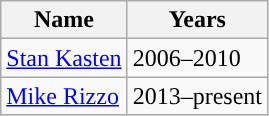<table class="wikitable">
<tr>
<th>Name</th>
<th>Years</th>
</tr>
<tr>
<td><a href='#'>Stan Kasten</a></td>
<td>2006–2010</td>
</tr>
<tr>
<td><a href='#'>Mike Rizzo</a></td>
<td>2013–present</td>
</tr>
</table>
